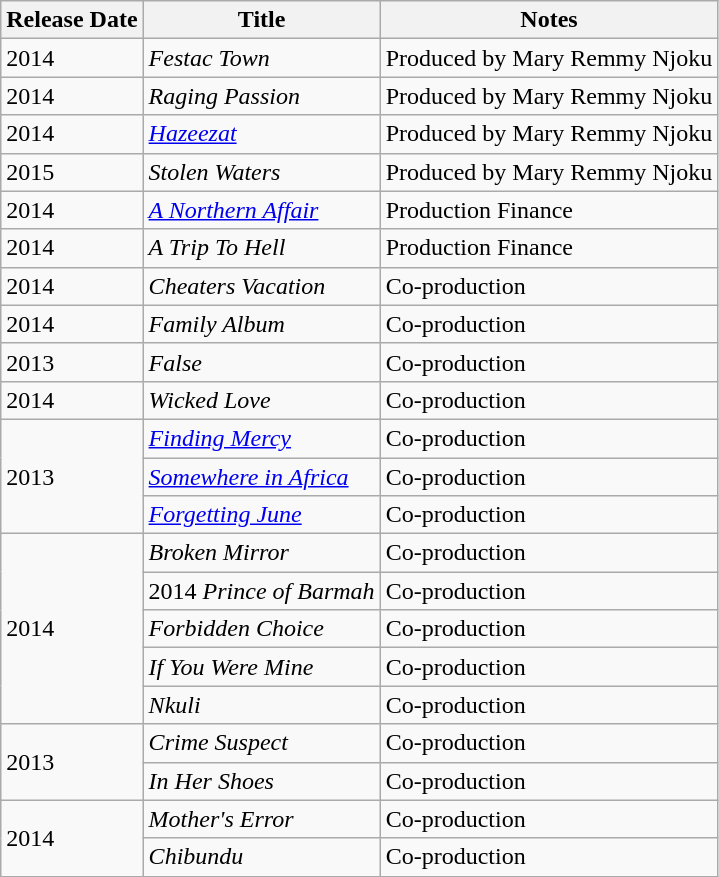<table class="wikitable">
<tr>
<th>Release Date</th>
<th>Title</th>
<th>Notes</th>
</tr>
<tr>
<td>2014</td>
<td><em>Festac Town</em></td>
<td>Produced by Mary Remmy Njoku</td>
</tr>
<tr>
<td>2014</td>
<td><em>Raging Passion</em></td>
<td>Produced by Mary Remmy Njoku</td>
</tr>
<tr>
<td>2014</td>
<td><em><a href='#'>Hazeezat</a></em></td>
<td>Produced by Mary Remmy Njoku</td>
</tr>
<tr>
<td>2015</td>
<td><em>Stolen Waters</em></td>
<td>Produced by Mary Remmy Njoku</td>
</tr>
<tr>
<td>2014</td>
<td><em><a href='#'>A Northern Affair</a></em></td>
<td>Production Finance</td>
</tr>
<tr>
<td>2014</td>
<td><em>A Trip To Hell</em></td>
<td>Production Finance</td>
</tr>
<tr>
<td>2014</td>
<td><em>Cheaters Vacation</em></td>
<td>Co-production</td>
</tr>
<tr>
<td>2014</td>
<td><em>Family Album</em></td>
<td>Co-production</td>
</tr>
<tr>
<td>2013</td>
<td><em>False</em></td>
<td>Co-production</td>
</tr>
<tr>
<td>2014</td>
<td><em>Wicked Love</em></td>
<td>Co-production</td>
</tr>
<tr>
<td rowspan="3">2013</td>
<td><em><a href='#'>Finding Mercy</a></em></td>
<td>Co-production</td>
</tr>
<tr>
<td><em><a href='#'>Somewhere in Africa</a></em></td>
<td>Co-production</td>
</tr>
<tr>
<td><em><a href='#'>Forgetting June</a></em></td>
<td>Co-production</td>
</tr>
<tr>
<td rowspan="5">2014</td>
<td><em>Broken Mirror</em></td>
<td>Co-production</td>
</tr>
<tr>
<td>2014  <em>Prince of Barmah</em></td>
<td>Co-production</td>
</tr>
<tr>
<td><em>Forbidden Choice</em></td>
<td>Co-production</td>
</tr>
<tr>
<td><em>If You Were Mine</em></td>
<td>Co-production</td>
</tr>
<tr>
<td><em>Nkuli</em></td>
<td>Co-production</td>
</tr>
<tr>
<td rowspan="2">2013</td>
<td><em>Crime Suspect</em></td>
<td>Co-production</td>
</tr>
<tr>
<td><em>In Her Shoes</em></td>
<td>Co-production</td>
</tr>
<tr>
<td rowspan="2">2014</td>
<td><em>Mother's Error</em></td>
<td>Co-production</td>
</tr>
<tr>
<td><em>Chibundu</em></td>
<td>Co-production</td>
</tr>
</table>
